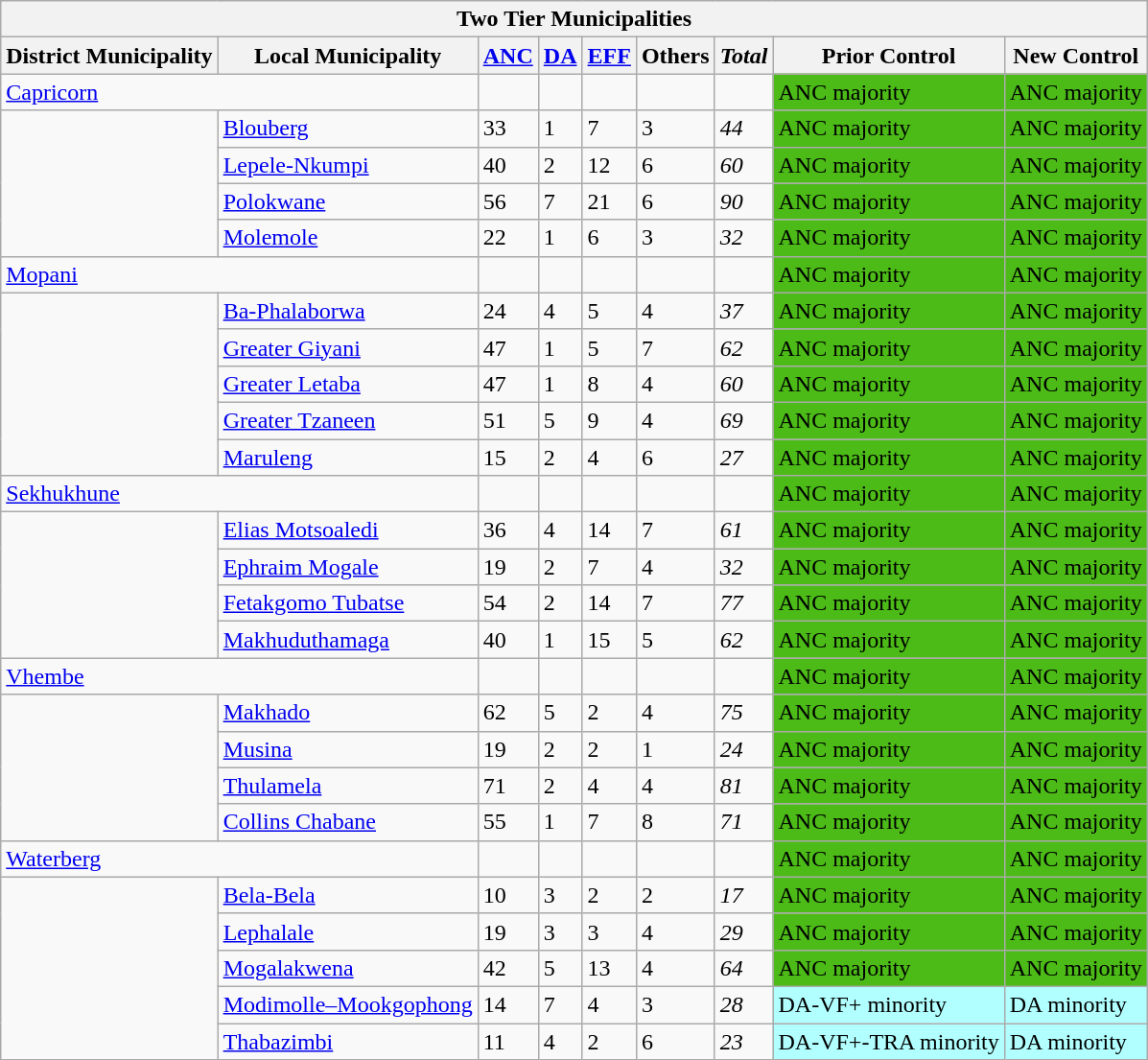<table class="wikitable">
<tr>
<th colspan="9">Two Tier Municipalities</th>
</tr>
<tr>
<th>District Municipality</th>
<th>Local Municipality</th>
<th><a href='#'>ANC</a></th>
<th><a href='#'>DA</a></th>
<th><a href='#'>EFF</a></th>
<th>Others</th>
<th><em>Total</em></th>
<th>Prior Control</th>
<th>New Control</th>
</tr>
<tr>
<td colspan="2"><a href='#'>Capricorn</a></td>
<td></td>
<td></td>
<td></td>
<td></td>
<td></td>
<td style="background:#4CBB17">ANC majority</td>
<td style="background:#4CBB17">ANC majority</td>
</tr>
<tr>
<td rowspan="4"></td>
<td><a href='#'>Blouberg</a></td>
<td>33</td>
<td>1</td>
<td>7</td>
<td>3</td>
<td><em>44</em></td>
<td style="background:#4CBB17">ANC majority</td>
<td style="background:#4CBB17">ANC majority</td>
</tr>
<tr>
<td><a href='#'>Lepele-Nkumpi</a></td>
<td>40</td>
<td>2</td>
<td>12</td>
<td>6</td>
<td><em>60</em></td>
<td style="background:#4CBB17">ANC majority</td>
<td style="background:#4CBB17">ANC majority</td>
</tr>
<tr>
<td><a href='#'>Polokwane</a></td>
<td>56</td>
<td>7</td>
<td>21</td>
<td>6</td>
<td><em>90</em></td>
<td style="background:#4CBB17">ANC majority</td>
<td style="background:#4CBB17">ANC majority</td>
</tr>
<tr>
<td><a href='#'>Molemole</a></td>
<td>22</td>
<td>1</td>
<td>6</td>
<td>3</td>
<td><em>32</em></td>
<td style="background:#4CBB17">ANC majority</td>
<td style="background:#4CBB17;">ANC majority</td>
</tr>
<tr>
<td colspan="2"><a href='#'>Mopani</a></td>
<td></td>
<td></td>
<td></td>
<td></td>
<td></td>
<td style="background:#4CBB17">ANC majority</td>
<td style="background:#4CBB17">ANC majority</td>
</tr>
<tr>
<td rowspan="5"></td>
<td><a href='#'>Ba-Phalaborwa</a></td>
<td>24</td>
<td>4</td>
<td>5</td>
<td>4</td>
<td><em>37</em></td>
<td style="background:#4CBB17">ANC majority</td>
<td style="background:#4CBB17">ANC majority</td>
</tr>
<tr>
<td><a href='#'>Greater Giyani</a></td>
<td>47</td>
<td>1</td>
<td>5</td>
<td>7</td>
<td><em>62</em></td>
<td style="background:#4CBB17">ANC majority</td>
<td style="background:#4CBB17">ANC majority</td>
</tr>
<tr>
<td><a href='#'>Greater Letaba</a></td>
<td>47</td>
<td>1</td>
<td>8</td>
<td>4</td>
<td><em>60</em></td>
<td style="background:#4CBB17">ANC majority</td>
<td style="background:#4CBB17">ANC majority</td>
</tr>
<tr>
<td><a href='#'>Greater Tzaneen</a></td>
<td>51</td>
<td>5</td>
<td>9</td>
<td>4</td>
<td><em>69</em></td>
<td style="background:#4CBB17">ANC majority</td>
<td style="background:#4CBB17">ANC majority</td>
</tr>
<tr>
<td><a href='#'>Maruleng</a></td>
<td>15</td>
<td>2</td>
<td>4</td>
<td>6</td>
<td><em>27</em></td>
<td style="background:#4CBB17">ANC majority</td>
<td style="background:#4CBB17">ANC majority</td>
</tr>
<tr>
<td colspan="2"><a href='#'>Sekhukhune</a></td>
<td></td>
<td></td>
<td></td>
<td></td>
<td></td>
<td style="background:#4CBB17">ANC majority</td>
<td style="background:#4CBB17">ANC majority</td>
</tr>
<tr>
<td rowspan="4"></td>
<td><a href='#'>Elias Motsoaledi</a></td>
<td>36</td>
<td>4</td>
<td>14</td>
<td>7</td>
<td><em>61</em></td>
<td style="background:#4CBB17">ANC majority</td>
<td style="background:#4CBB17">ANC majority</td>
</tr>
<tr>
<td><a href='#'>Ephraim Mogale</a></td>
<td>19</td>
<td>2</td>
<td>7</td>
<td>4</td>
<td><em>32</em></td>
<td style="background:#4CBB17">ANC majority</td>
<td style="background:#4CBB17">ANC majority</td>
</tr>
<tr>
<td><a href='#'>Fetakgomo Tubatse</a></td>
<td>54</td>
<td>2</td>
<td>14</td>
<td>7</td>
<td><em>77</em></td>
<td style="background:#4CBB17">ANC majority</td>
<td style="background:#4CBB17">ANC majority</td>
</tr>
<tr>
<td><a href='#'>Makhuduthamaga</a></td>
<td>40</td>
<td>1</td>
<td>15</td>
<td>5</td>
<td><em>62</em></td>
<td style="background:#4CBB17">ANC majority</td>
<td style="background:#4CBB17">ANC majority</td>
</tr>
<tr>
<td colspan="2"><a href='#'>Vhembe</a></td>
<td></td>
<td></td>
<td></td>
<td></td>
<td></td>
<td style="background:#4CBB17">ANC majority</td>
<td style="background:#4CBB17">ANC majority</td>
</tr>
<tr>
<td rowspan="4"></td>
<td><a href='#'>Makhado</a></td>
<td>62</td>
<td>5</td>
<td>2</td>
<td>4</td>
<td><em>75</em></td>
<td style="background:#4CBB17">ANC majority</td>
<td style="background:#4CBB17">ANC majority</td>
</tr>
<tr>
<td><a href='#'>Musina</a></td>
<td>19</td>
<td>2</td>
<td>2</td>
<td>1</td>
<td><em>24</em></td>
<td style="background:#4CBB17">ANC majority</td>
<td style="background:#4CBB17">ANC majority</td>
</tr>
<tr>
<td><a href='#'>Thulamela</a></td>
<td>71</td>
<td>2</td>
<td>4</td>
<td>4</td>
<td><em>81</em></td>
<td style="background:#4CBB17">ANC majority</td>
<td style="background:#4CBB17;">ANC majority</td>
</tr>
<tr>
<td><a href='#'>Collins Chabane</a></td>
<td>55</td>
<td>1</td>
<td>7</td>
<td>8</td>
<td><em>71</em></td>
<td style="background:#4CBB17">ANC majority</td>
<td style="background:#4CBB17">ANC majority</td>
</tr>
<tr>
<td colspan="2"><a href='#'>Waterberg</a></td>
<td></td>
<td></td>
<td></td>
<td></td>
<td></td>
<td style="background:#4CBB17">ANC majority</td>
<td style="background:#4CBB17">ANC majority</td>
</tr>
<tr>
<td rowspan="5"></td>
<td><a href='#'>Bela-Bela</a></td>
<td>10</td>
<td>3</td>
<td>2</td>
<td>2</td>
<td><em>17</em></td>
<td style="background:#4CBB17">ANC majority</td>
<td style="background:#4CBB17">ANC majority</td>
</tr>
<tr>
<td><a href='#'>Lephalale</a></td>
<td>19</td>
<td>3</td>
<td>3</td>
<td>4</td>
<td><em>29</em></td>
<td style="background:#4CBB17">ANC majority</td>
<td style="background:#4CBB17">ANC majority</td>
</tr>
<tr>
<td><a href='#'>Mogalakwena</a></td>
<td>42</td>
<td>5</td>
<td>13</td>
<td>4</td>
<td><em>64</em></td>
<td style="background:#4CBB17">ANC majority</td>
<td style="background:#4CBB17">ANC majority</td>
</tr>
<tr>
<td><a href='#'>Modimolle–Mookgophong</a></td>
<td>14</td>
<td>7</td>
<td>4</td>
<td>3</td>
<td><em>28</em></td>
<td style="background:#B2FFFF">DA-VF+ minority</td>
<td style="background:#B2FFFF">DA minority</td>
</tr>
<tr>
<td><a href='#'>Thabazimbi</a></td>
<td>11</td>
<td>4</td>
<td>2</td>
<td>6</td>
<td><em>23</em></td>
<td style="background:#B2FFFF">DA-VF+-TRA minority</td>
<td style="background:#B2FFFF">DA minority</td>
</tr>
</table>
